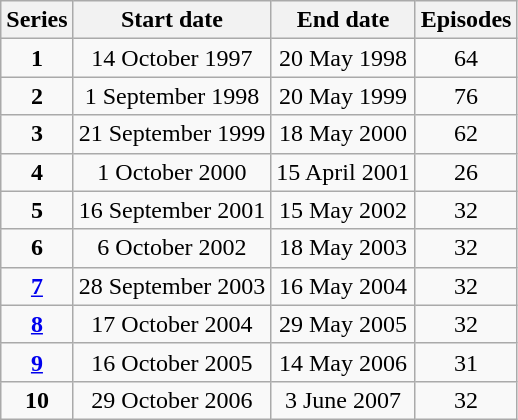<table class="wikitable" style="text-align:center;">
<tr>
<th>Series</th>
<th>Start date</th>
<th>End date</th>
<th>Episodes</th>
</tr>
<tr>
<td><strong>1</strong></td>
<td>14 October 1997</td>
<td>20 May 1998</td>
<td>64</td>
</tr>
<tr>
<td><strong>2</strong></td>
<td>1 September 1998</td>
<td>20 May 1999</td>
<td>76</td>
</tr>
<tr>
<td><strong>3</strong></td>
<td>21 September 1999</td>
<td>18 May 2000</td>
<td>62</td>
</tr>
<tr>
<td><strong>4</strong></td>
<td>1 October 2000</td>
<td>15 April 2001</td>
<td>26</td>
</tr>
<tr>
<td><strong>5</strong></td>
<td>16 September 2001</td>
<td>15 May 2002</td>
<td>32</td>
</tr>
<tr>
<td><strong>6</strong></td>
<td>6 October 2002</td>
<td>18 May 2003</td>
<td>32</td>
</tr>
<tr>
<td><strong><a href='#'>7</a></strong></td>
<td>28 September 2003</td>
<td>16 May 2004</td>
<td>32</td>
</tr>
<tr>
<td><strong><a href='#'>8</a></strong></td>
<td>17 October 2004</td>
<td>29 May 2005</td>
<td>32</td>
</tr>
<tr>
<td><strong><a href='#'>9</a></strong></td>
<td>16 October 2005</td>
<td>14 May 2006</td>
<td>31</td>
</tr>
<tr>
<td><strong>10</strong></td>
<td>29 October 2006</td>
<td>3 June 2007</td>
<td>32</td>
</tr>
</table>
